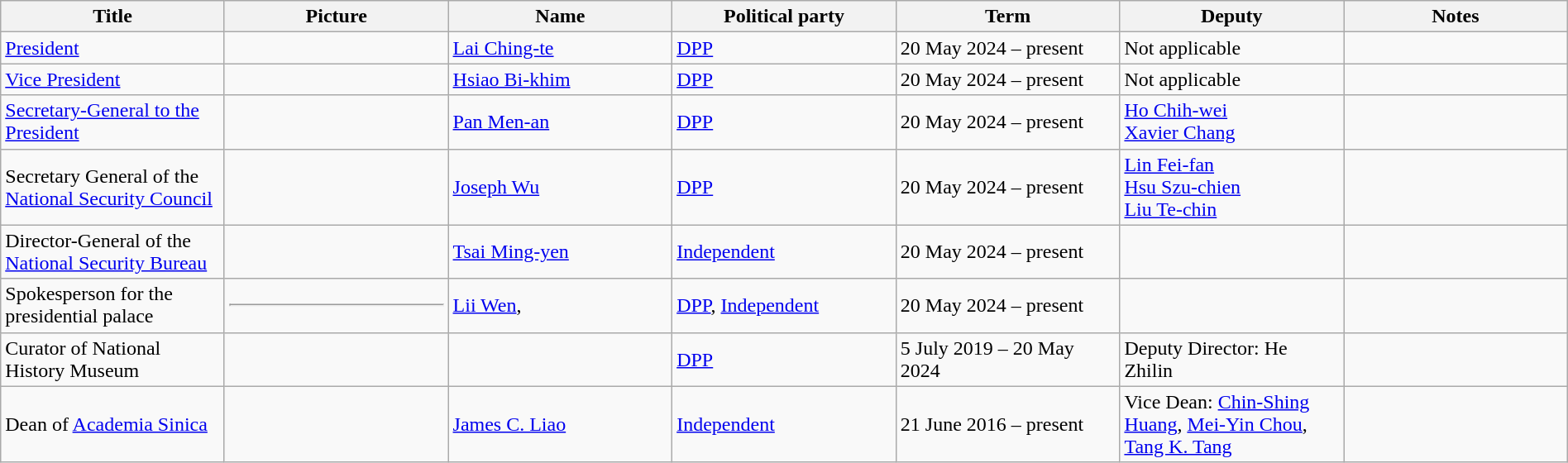<table class="wikitable collapsible"  style="width: 100%;">
<tr>
<th style="text-align:center; width:100px;">Title</th>
<th style="text-align:center; width:100px;">Picture</th>
<th style="text-align:center; width:100px;">Name</th>
<th style="text-align:center; width:100px;">Political party</th>
<th style="text-align:center; width:100px;">Term</th>
<th style="text-align:center; width:100px;">Deputy</th>
<th style="text-align:center; width:100px;">Notes</th>
</tr>
<tr>
<td><a href='#'>President</a></td>
<td></td>
<td><a href='#'>Lai Ching-te</a></td>
<td><a href='#'>DPP</a></td>
<td>20 May 2024 – present</td>
<td>Not applicable</td>
<td></td>
</tr>
<tr>
<td><a href='#'>Vice President</a></td>
<td></td>
<td><a href='#'>Hsiao Bi-khim</a></td>
<td><a href='#'>DPP</a></td>
<td>20 May 2024 – present</td>
<td>Not applicable</td>
<td></td>
</tr>
<tr>
<td><a href='#'>Secretary-General to the President</a></td>
<td></td>
<td><a href='#'>Pan Men-an</a></td>
<td><a href='#'>DPP</a></td>
<td>20 May 2024 – present</td>
<td><a href='#'>Ho Chih-wei</a><br><a href='#'>Xavier Chang</a></td>
<td></td>
</tr>
<tr>
<td>Secretary General of the <a href='#'>National Security Council</a></td>
<td></td>
<td><a href='#'>Joseph Wu</a></td>
<td><a href='#'>DPP</a></td>
<td>20 May 2024 – present</td>
<td><a href='#'>Lin Fei-fan</a><br><a href='#'>Hsu Szu-chien</a><br><a href='#'>Liu Te-chin</a></td>
<td></td>
</tr>
<tr>
<td>Director-General of the <a href='#'>National Security Bureau</a></td>
<td></td>
<td><a href='#'>Tsai Ming-yen</a></td>
<td><a href='#'>Independent</a></td>
<td>20 May 2024 – present</td>
<td></td>
<td></td>
</tr>
<tr>
<td>Spokesperson for the presidential palace</td>
<td><hr></td>
<td><a href='#'>Lii Wen</a>, </td>
<td><a href='#'>DPP</a>, <a href='#'>Independent</a></td>
<td>20 May 2024 – present</td>
<td></td>
<td></td>
</tr>
<tr>
<td>Curator of National History Museum</td>
<td></td>
<td></td>
<td><a href='#'>DPP</a></td>
<td>5 July 2019 – 20 May 2024</td>
<td>Deputy Director: He Zhilin</td>
<td></td>
</tr>
<tr>
<td>Dean of <a href='#'>Academia Sinica</a></td>
<td></td>
<td><a href='#'>James C. Liao</a></td>
<td><a href='#'>Independent</a></td>
<td>21 June 2016 – present</td>
<td>Vice Dean: <a href='#'>Chin-Shing Huang</a>, <a href='#'>Mei-Yin Chou</a>, <a href='#'>Tang K. Tang</a></td>
<td></td>
</tr>
</table>
